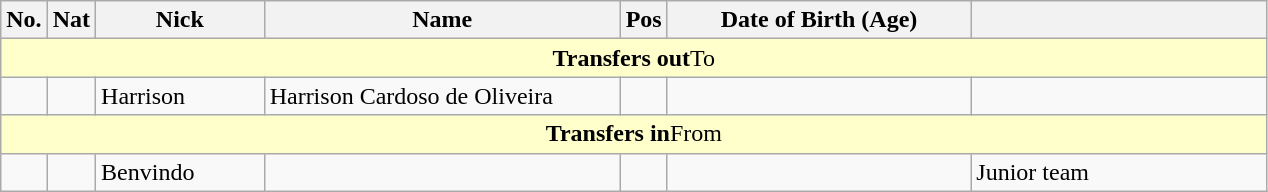<table class="wikitable ve-ce-branchNode ve-ce-tableNode">
<tr>
<th>No.</th>
<th>Nat</th>
<th width=105px>Nick</th>
<th width=230px>Name</th>
<th>Pos</th>
<th width=195px>Date of Birth (Age)</th>
<th width=190px></th>
</tr>
<tr bgcolor=#ffffcc>
<td align=center colspan=7><strong>Transfers out</strong>To</td>
</tr>
<tr>
<td></td>
<td></td>
<td>Harrison</td>
<td>Harrison Cardoso de Oliveira</td>
<td></td>
<td></td>
<td></td>
</tr>
<tr bgcolor=#ffffcc>
<td align=center colspan=7><strong>Transfers in</strong>From</td>
</tr>
<tr>
<td></td>
<td></td>
<td>Benvindo</td>
<td></td>
<td></td>
<td></td>
<td>Junior team</td>
</tr>
</table>
